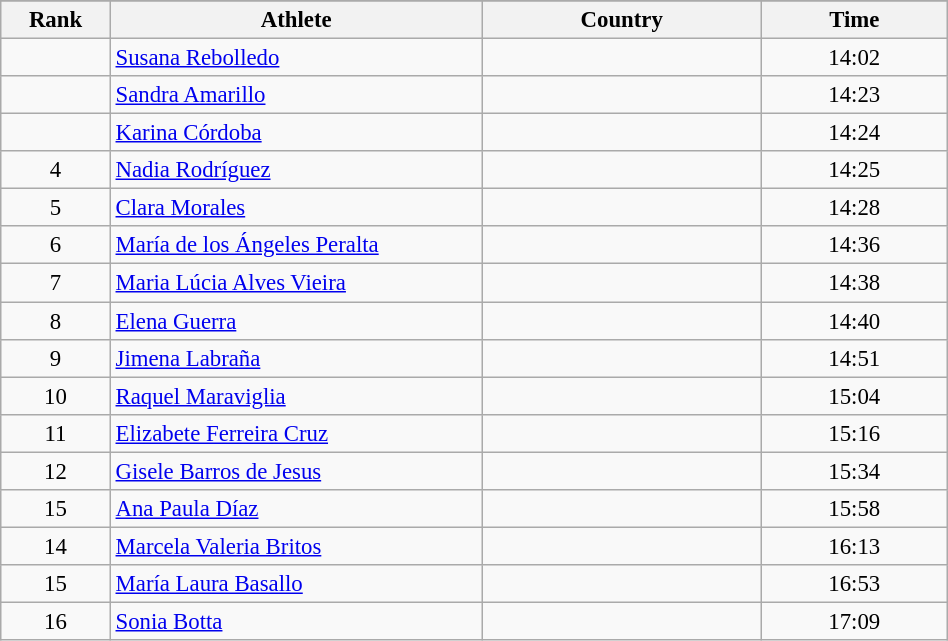<table class="wikitable sortable" style=" text-align:center; font-size:95%;" width="50%">
<tr>
</tr>
<tr>
<th width=5%>Rank</th>
<th width=20%>Athlete</th>
<th width=15%>Country</th>
<th width=10%>Time</th>
</tr>
<tr>
<td align=center></td>
<td align=left><a href='#'>Susana Rebolledo</a></td>
<td align=left></td>
<td>14:02</td>
</tr>
<tr>
<td align=center></td>
<td align=left><a href='#'>Sandra Amarillo</a></td>
<td align=left></td>
<td>14:23</td>
</tr>
<tr>
<td align=center></td>
<td align=left><a href='#'>Karina Córdoba</a></td>
<td align=left></td>
<td>14:24</td>
</tr>
<tr>
<td align=center>4</td>
<td align=left><a href='#'>Nadia Rodríguez</a></td>
<td align=left></td>
<td>14:25</td>
</tr>
<tr>
<td align=center>5</td>
<td align=left><a href='#'>Clara Morales</a></td>
<td align=left></td>
<td>14:28</td>
</tr>
<tr>
<td align=center>6</td>
<td align=left><a href='#'>María de los Ángeles Peralta</a></td>
<td align=left></td>
<td>14:36</td>
</tr>
<tr>
<td align=center>7</td>
<td align=left><a href='#'>Maria Lúcia Alves Vieira</a></td>
<td align=left></td>
<td>14:38</td>
</tr>
<tr>
<td align=center>8</td>
<td align=left><a href='#'>Elena Guerra</a></td>
<td align=left></td>
<td>14:40</td>
</tr>
<tr>
<td align=center>9</td>
<td align=left><a href='#'>Jimena Labraña</a></td>
<td align=left></td>
<td>14:51</td>
</tr>
<tr>
<td align=center>10</td>
<td align=left><a href='#'>Raquel Maraviglia</a></td>
<td align=left></td>
<td>15:04</td>
</tr>
<tr>
<td align=center>11</td>
<td align=left><a href='#'>Elizabete Ferreira Cruz</a></td>
<td align=left></td>
<td>15:16</td>
</tr>
<tr>
<td align=center>12</td>
<td align=left><a href='#'>Gisele Barros de Jesus</a></td>
<td align=left></td>
<td>15:34</td>
</tr>
<tr>
<td align=center>15</td>
<td align=left><a href='#'>Ana Paula Díaz</a></td>
<td align=left></td>
<td>15:58</td>
</tr>
<tr>
<td align=center>14</td>
<td align=left><a href='#'>Marcela Valeria Britos</a></td>
<td align=left></td>
<td>16:13</td>
</tr>
<tr>
<td align=center>15</td>
<td align=left><a href='#'>María Laura Basallo</a></td>
<td align=left></td>
<td>16:53</td>
</tr>
<tr>
<td align=center>16</td>
<td align=left><a href='#'>Sonia Botta</a></td>
<td align=left></td>
<td>17:09</td>
</tr>
</table>
